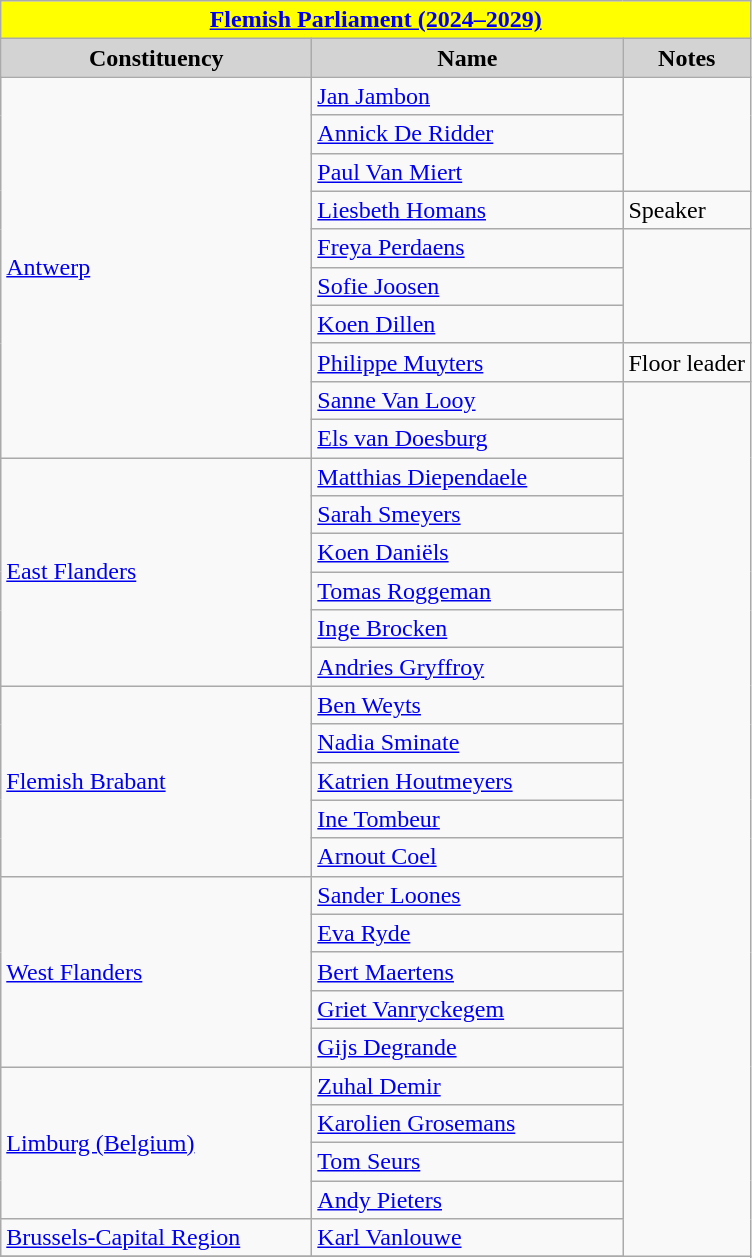<table class="wikitable">
<tr>
<th style="background:yellow;" colspan="3"><a href='#'><span>Flemish Parliament (2024–2029)</span></a></th>
</tr>
<tr>
<th scope="col" style="background:Lightgrey; width:200px;">Constituency</th>
<th scope="col" style="background:Lightgrey; width:200px;">Name</th>
<th style="background:LightGrey;">Notes</th>
</tr>
<tr>
<td rowspan="10"><a href='#'>Antwerp</a></td>
<td><a href='#'>Jan Jambon</a></td>
</tr>
<tr>
<td><a href='#'>Annick De Ridder</a></td>
</tr>
<tr>
<td><a href='#'>Paul Van Miert</a></td>
</tr>
<tr>
<td><a href='#'>Liesbeth Homans</a></td>
<td>Speaker</td>
</tr>
<tr>
<td><a href='#'>Freya Perdaens</a></td>
</tr>
<tr>
<td><a href='#'>Sofie Joosen</a></td>
</tr>
<tr>
<td><a href='#'>Koen Dillen</a></td>
</tr>
<tr>
<td><a href='#'>Philippe Muyters</a></td>
<td>Floor leader</td>
</tr>
<tr>
<td><a href='#'>Sanne Van Looy</a></td>
</tr>
<tr>
<td><a href='#'>Els van Doesburg</a></td>
</tr>
<tr>
<td rowspan="6"><a href='#'>East Flanders</a></td>
<td><a href='#'>Matthias Diependaele</a></td>
</tr>
<tr>
<td><a href='#'>Sarah Smeyers</a></td>
</tr>
<tr>
<td><a href='#'>Koen Daniëls</a></td>
</tr>
<tr>
<td><a href='#'>Tomas Roggeman</a></td>
</tr>
<tr>
<td><a href='#'>Inge Brocken</a></td>
</tr>
<tr>
<td><a href='#'>Andries Gryffroy</a></td>
</tr>
<tr>
<td rowspan="5"><a href='#'>Flemish Brabant</a></td>
<td><a href='#'>Ben Weyts</a></td>
</tr>
<tr>
<td><a href='#'>Nadia Sminate</a></td>
</tr>
<tr>
<td><a href='#'>Katrien Houtmeyers</a></td>
</tr>
<tr>
<td><a href='#'>Ine Tombeur</a></td>
</tr>
<tr>
<td><a href='#'>Arnout Coel</a></td>
</tr>
<tr>
<td rowspan="5"><a href='#'>West Flanders</a></td>
<td><a href='#'>Sander Loones</a></td>
</tr>
<tr>
<td><a href='#'>Eva Ryde</a></td>
</tr>
<tr>
<td><a href='#'>Bert Maertens</a></td>
</tr>
<tr>
<td><a href='#'>Griet Vanryckegem</a></td>
</tr>
<tr>
<td><a href='#'>Gijs Degrande</a></td>
</tr>
<tr>
<td rowspan="4"><a href='#'>Limburg (Belgium)</a></td>
<td><a href='#'>Zuhal Demir</a></td>
</tr>
<tr>
<td><a href='#'>Karolien Grosemans</a></td>
</tr>
<tr>
<td><a href='#'>Tom Seurs</a></td>
</tr>
<tr>
<td><a href='#'>Andy Pieters</a></td>
</tr>
<tr>
<td rowspan="1"><a href='#'>Brussels-Capital Region</a></td>
<td><a href='#'>Karl Vanlouwe</a></td>
</tr>
<tr>
</tr>
</table>
